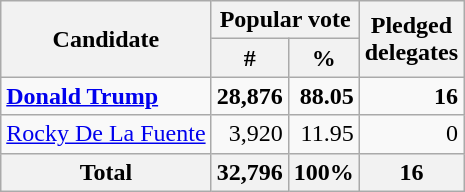<table class="wikitable sortable" style="text-align:right;">
<tr>
<th rowspan="2">Candidate</th>
<th colspan="2">Popular vote</th>
<th rowspan="2">Pledged<br>delegates</th>
</tr>
<tr>
<th>#</th>
<th>%</th>
</tr>
<tr>
<td style="text-align:left;" data-sort-name="Biden, Joe"><strong><a href='#'>Donald Trump</a></strong></td>
<td><strong>28,876</strong></td>
<td><strong>88.05</strong></td>
<td><strong>16</strong></td>
</tr>
<tr>
<td style="text-align:left;" data-sort-name="Bloomberg, Michael"><a href='#'>Rocky De La Fuente</a></td>
<td>3,920</td>
<td>11.95</td>
<td>0</td>
</tr>
<tr>
<th>Total</th>
<th>32,796</th>
<th>100%</th>
<th>16</th>
</tr>
</table>
